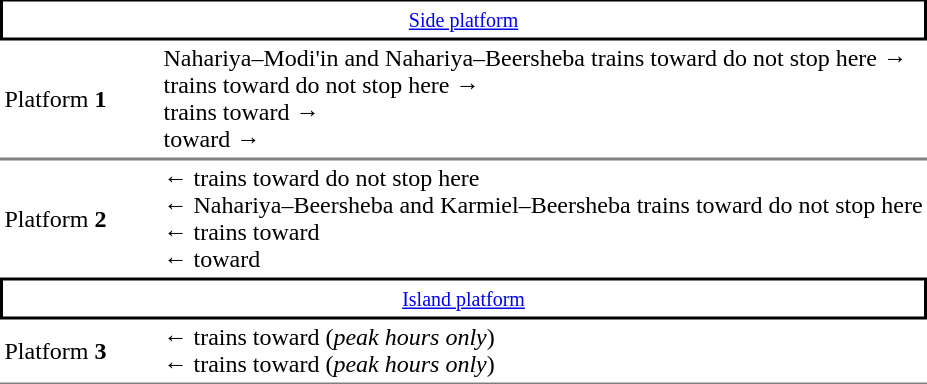<table border=0 cellspacing=0 cellpadding=3>
<tr>
<td style="border-top:solid 1-x black;border-top:solid 1px black;border-right:solid 2px black;border-left:solid 2px black;border-bottom:solid 2px black;text-align:center;" colspan=2><small><a href='#'>Side platform</a></small></td>
</tr>
<tr>
<td style="border-bottom:solid 1px gray;" width=100>Platform <strong>1</strong></td>
<td style="border-bottom:solid 1px gray;">   Nahariya–Modi'in and Nahariya–Beersheba trains toward  do not stop here →<br>  trains toward  do not stop here →<br>  trains toward   →<br>  toward   →</td>
</tr>
<tr>
<td style="border-top:solid 1px gray;">Platform <strong>2</strong></td>
<td style="border-top:solid 1px gray;">←  trains toward  do not stop here<br>←   Nahariya–Beersheba and Karmiel–Beersheba trains toward  do not stop here<br>←  trains toward  <br>←  toward  </td>
</tr>
<tr>
<td style="border-top:solid 2px black;border-right:solid 2px black;border-left:solid 2px black;border-bottom:solid 2px black;text-align:center;" colspan=2><small><a href='#'>Island platform</a></small></td>
</tr>
<tr>
<td style="border-bottom:solid 1px gray;">Platform <strong>3</strong></td>
<td style="border-bottom:solid 1px gray;">←  trains toward   (<em>peak hours only</em>)<br>←  trains toward   (<em>peak hours only</em>)</td>
</tr>
</table>
